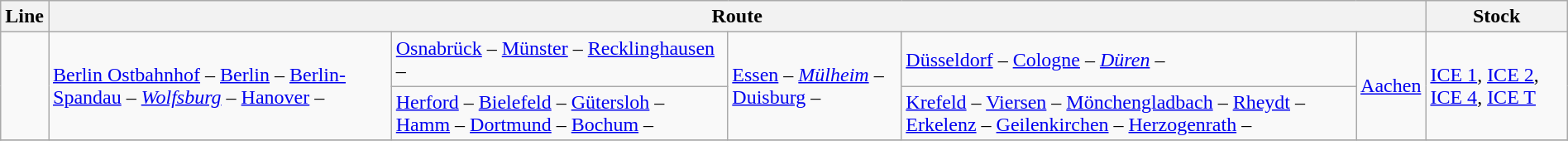<table class="wikitable" width="100%">
<tr>
<th>Line</th>
<th colspan=5>Route</th>
<th>Stock</th>
</tr>
<tr>
<td rowspan=2></td>
<td rowspan=2><a href='#'>Berlin Ostbahnhof</a> – <a href='#'>Berlin</a> – <a href='#'>Berlin-Spandau</a> – <em><a href='#'>Wolfsburg</a></em> – <a href='#'>Hanover</a> –</td>
<td><a href='#'>Osnabrück</a> – <a href='#'>Münster</a> – <a href='#'>Recklinghausen</a> –</td>
<td rowspan=2><a href='#'>Essen</a> – <em><a href='#'>Mülheim</a></em> – <a href='#'>Duisburg</a> –</td>
<td><a href='#'>Düsseldorf</a> – <a href='#'>Cologne</a> – <em><a href='#'>Düren</a></em> –</td>
<td rowspan=2><a href='#'>Aachen</a></td>
<td rowspan=2><a href='#'>ICE 1</a>, <a href='#'>ICE 2</a>, <a href='#'>ICE 4</a>, <a href='#'>ICE T</a></td>
</tr>
<tr>
<td><a href='#'>Herford</a> – <a href='#'>Bielefeld</a> – <a href='#'>Gütersloh</a> – <a href='#'>Hamm</a> – <a href='#'>Dortmund</a> – <a href='#'>Bochum</a> –</td>
<td><a href='#'>Krefeld</a> – <a href='#'>Viersen</a> – <a href='#'>Mönchengladbach</a> – <a href='#'>Rheydt</a> – <a href='#'>Erkelenz</a> – <a href='#'>Geilenkirchen</a> – <a href='#'>Herzogenrath</a> –</td>
</tr>
<tr>
</tr>
</table>
